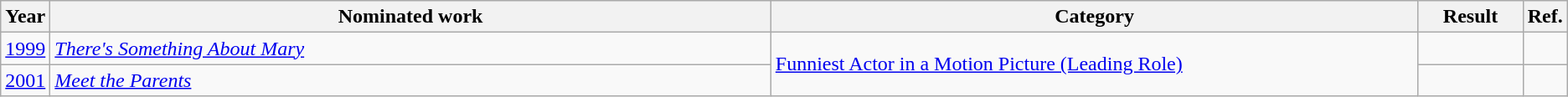<table class=wikitable>
<tr>
<th scope="col" style="width:1em;">Year</th>
<th scope="col" style="width:39em;">Nominated work</th>
<th scope="col" style="width:35em;">Category</th>
<th scope="col" style="width:5em;">Result</th>
<th scope="col" style="width:1em;">Ref.</th>
</tr>
<tr>
<td><a href='#'>1999</a></td>
<td><em><a href='#'>There's Something About Mary</a></em></td>
<td rowspan="2"><a href='#'>Funniest Actor in a Motion Picture (Leading Role)</a></td>
<td></td>
<td></td>
</tr>
<tr>
<td><a href='#'>2001</a></td>
<td><em><a href='#'>Meet the Parents</a></em></td>
<td></td>
<td></td>
</tr>
</table>
